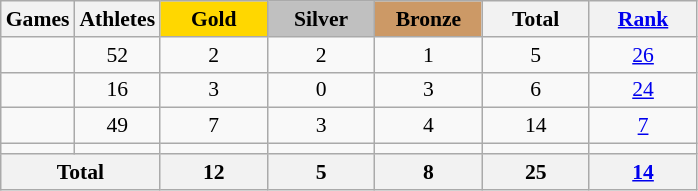<table class="wikitable sortable" style="text-align:center; font-size:90%;">
<tr>
<th>Games</th>
<th>Athletes</th>
<th style="background:gold; width:4.5em; font-weight:bold;">Gold</th>
<th style="background:silver; width:4.5em; font-weight:bold;">Silver</th>
<th style="background:#cc9966; width:4.5em; font-weight:bold;">Bronze</th>
<th style="width:4.5em; font-weight:bold;">Total</th>
<th style="width:4.5em; font-weight:bold;"><a href='#'>Rank</a></th>
</tr>
<tr>
<td align=left></td>
<td>52</td>
<td>2</td>
<td>2</td>
<td>1</td>
<td>5</td>
<td><a href='#'>26</a></td>
</tr>
<tr>
<td align=left></td>
<td>16</td>
<td>3</td>
<td>0</td>
<td>3</td>
<td>6</td>
<td><a href='#'>24</a></td>
</tr>
<tr>
<td align=left></td>
<td>49</td>
<td>7</td>
<td>3</td>
<td>4</td>
<td>14</td>
<td><a href='#'>7</a></td>
</tr>
<tr>
<td align=left><em></em></td>
<td></td>
<td></td>
<td></td>
<td></td>
<td></td>
<td></td>
</tr>
<tr>
<th colspan=2>Total</th>
<th>12</th>
<th>5</th>
<th>8</th>
<th>25</th>
<th><a href='#'>14</a></th>
</tr>
</table>
